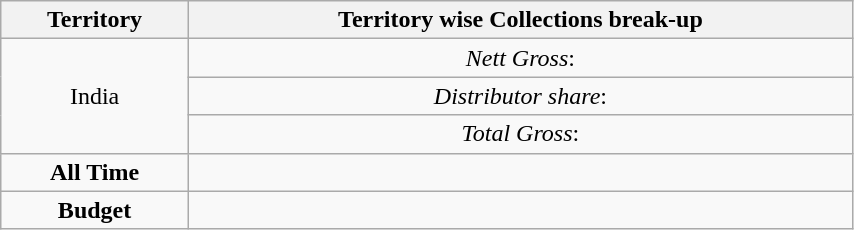<table class="wikitable"  style="float:centre; width:45%; text-align:center;">
<tr>
<th>Territory</th>
<th>Territory wise Collections break-up</th>
</tr>
<tr>
<td rowspan="3">India</td>
<td><em>Nett Gross</em>:<br></td>
</tr>
<tr>
<td><em>Distributor share</em>:<br></td>
</tr>
<tr>
<td><em>Total Gross</em>:<br></td>
</tr>
<tr>
<td><strong>All Time</strong></td>
<td></td>
</tr>
<tr>
<td><strong>Budget</strong></td>
<td></td>
</tr>
</table>
